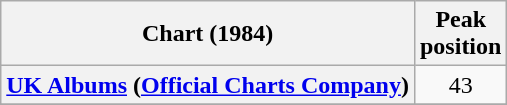<table class="wikitable sortable plainrowheaders" style="text-align:center">
<tr>
<th scope="col">Chart (1984)</th>
<th scope="col">Peak<br>position</th>
</tr>
<tr>
<th scope="row"><a href='#'>UK Albums</a> (<a href='#'>Official Charts Company</a>)</th>
<td>43</td>
</tr>
<tr>
</tr>
</table>
